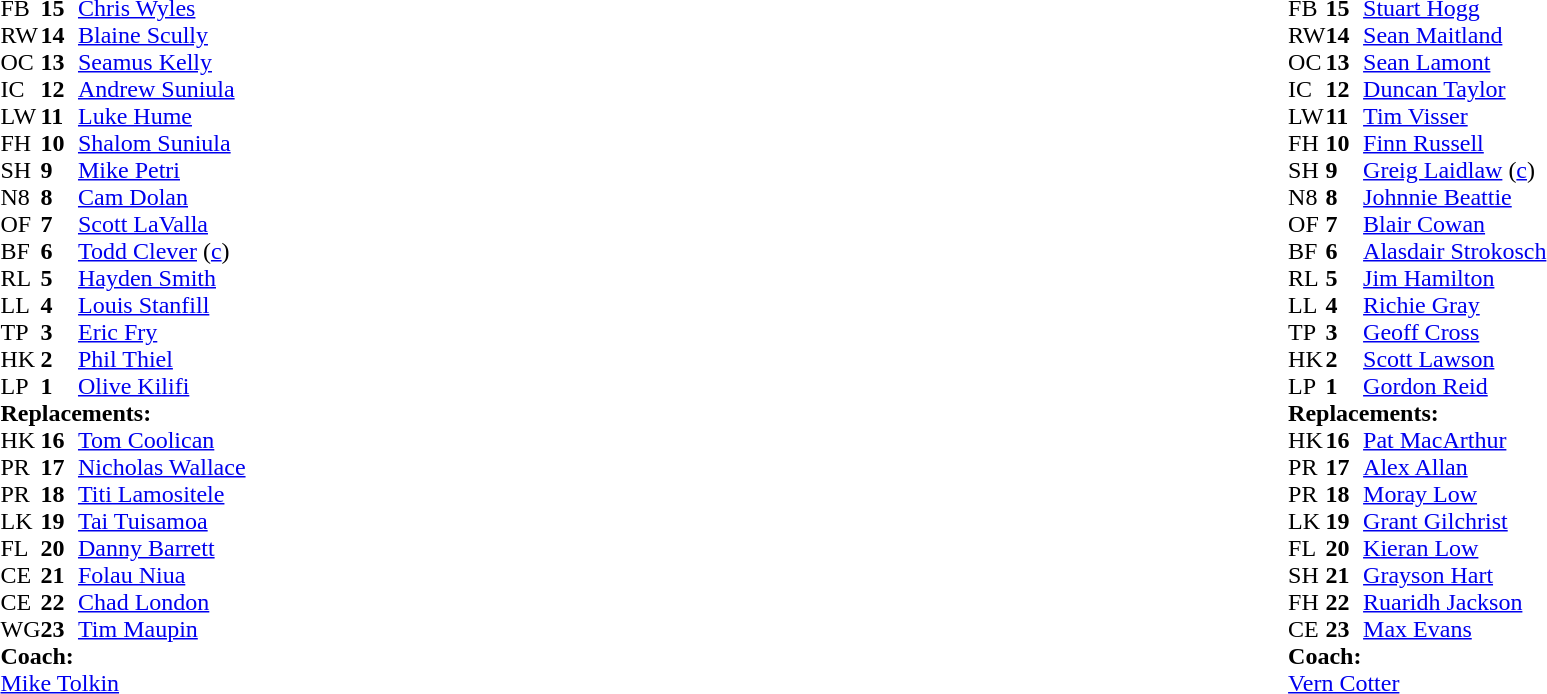<table style="width:100%;">
<tr>
<td style="vertical-align:top; width:50%"><br><table cellspacing="0" cellpadding="0">
<tr>
<th width="25"></th>
<th width="25"></th>
</tr>
<tr>
<td>FB</td>
<td><strong>15</strong></td>
<td><a href='#'>Chris Wyles</a></td>
</tr>
<tr>
<td>RW</td>
<td><strong>14</strong></td>
<td><a href='#'>Blaine Scully</a></td>
</tr>
<tr>
<td>OC</td>
<td><strong>13</strong></td>
<td><a href='#'>Seamus Kelly</a></td>
</tr>
<tr>
<td>IC</td>
<td><strong>12</strong></td>
<td><a href='#'>Andrew Suniula</a></td>
<td></td>
<td></td>
</tr>
<tr>
<td>LW</td>
<td><strong>11</strong></td>
<td><a href='#'>Luke Hume</a></td>
</tr>
<tr>
<td>FH</td>
<td><strong>10</strong></td>
<td><a href='#'>Shalom Suniula</a></td>
</tr>
<tr>
<td>SH</td>
<td><strong>9</strong></td>
<td><a href='#'>Mike Petri</a></td>
<td></td>
<td></td>
</tr>
<tr>
<td>N8</td>
<td><strong>8</strong></td>
<td><a href='#'>Cam Dolan</a></td>
</tr>
<tr>
<td>OF</td>
<td><strong>7</strong></td>
<td><a href='#'>Scott LaValla</a></td>
</tr>
<tr>
<td>BF</td>
<td><strong>6</strong></td>
<td><a href='#'>Todd Clever</a> (<a href='#'>c</a>)</td>
<td></td>
<td colspan=2></td>
</tr>
<tr>
<td>RL</td>
<td><strong>5</strong></td>
<td><a href='#'>Hayden Smith</a></td>
<td></td>
<td></td>
<td></td>
<td></td>
</tr>
<tr>
<td>LL</td>
<td><strong>4</strong></td>
<td><a href='#'>Louis Stanfill</a></td>
<td></td>
<td></td>
</tr>
<tr>
<td>TP</td>
<td><strong>3</strong></td>
<td><a href='#'>Eric Fry</a></td>
<td></td>
<td></td>
<td></td>
<td></td>
</tr>
<tr>
<td>HK</td>
<td><strong>2</strong></td>
<td><a href='#'>Phil Thiel</a></td>
<td></td>
<td></td>
</tr>
<tr>
<td>LP</td>
<td><strong>1</strong></td>
<td><a href='#'>Olive Kilifi</a></td>
<td></td>
<td></td>
</tr>
<tr>
<td colspan=3><strong>Replacements:</strong></td>
</tr>
<tr>
<td>HK</td>
<td><strong>16</strong></td>
<td><a href='#'>Tom Coolican</a></td>
<td></td>
<td></td>
</tr>
<tr>
<td>PR</td>
<td><strong>17</strong></td>
<td><a href='#'>Nicholas Wallace</a></td>
<td></td>
<td></td>
<td></td>
<td></td>
</tr>
<tr>
<td>PR</td>
<td><strong>18</strong></td>
<td><a href='#'>Titi Lamositele</a></td>
<td></td>
<td></td>
</tr>
<tr>
<td>LK</td>
<td><strong>19</strong></td>
<td><a href='#'>Tai Tuisamoa</a></td>
<td></td>
<td></td>
</tr>
<tr>
<td>FL</td>
<td><strong>20</strong></td>
<td><a href='#'>Danny Barrett</a></td>
<td></td>
<td></td>
<td></td>
<td></td>
</tr>
<tr>
<td>CE</td>
<td><strong>21</strong></td>
<td><a href='#'>Folau Niua</a></td>
<td></td>
<td></td>
</tr>
<tr>
<td>CE</td>
<td><strong>22</strong></td>
<td><a href='#'>Chad London</a></td>
<td></td>
<td></td>
<td></td>
</tr>
<tr>
<td>WG</td>
<td><strong>23</strong></td>
<td><a href='#'>Tim Maupin</a></td>
<td></td>
<td></td>
</tr>
<tr>
<td colspan=3><strong>Coach:</strong></td>
</tr>
<tr>
<td colspan="4"> <a href='#'>Mike Tolkin</a></td>
</tr>
</table>
</td>
<td style="vertical-align:top; width:50%"><br><table cellspacing="0" cellpadding="0" style="margin:auto">
<tr>
<th width="25"></th>
<th width="25"></th>
</tr>
<tr>
<td>FB</td>
<td><strong>15</strong></td>
<td><a href='#'>Stuart Hogg</a></td>
<td></td>
<td></td>
</tr>
<tr>
<td>RW</td>
<td><strong>14</strong></td>
<td><a href='#'>Sean Maitland</a></td>
</tr>
<tr>
<td>OC</td>
<td><strong>13</strong></td>
<td><a href='#'>Sean Lamont</a></td>
</tr>
<tr>
<td>IC</td>
<td><strong>12</strong></td>
<td><a href='#'>Duncan Taylor</a></td>
<td></td>
<td></td>
</tr>
<tr>
<td>LW</td>
<td><strong>11</strong></td>
<td><a href='#'>Tim Visser</a></td>
</tr>
<tr>
<td>FH</td>
<td><strong>10</strong></td>
<td><a href='#'>Finn Russell</a></td>
</tr>
<tr>
<td>SH</td>
<td><strong>9</strong></td>
<td><a href='#'>Greig Laidlaw</a> (<a href='#'>c</a>)</td>
</tr>
<tr>
<td>N8</td>
<td><strong>8</strong></td>
<td><a href='#'>Johnnie Beattie</a></td>
</tr>
<tr>
<td>OF</td>
<td><strong>7</strong></td>
<td><a href='#'>Blair Cowan</a></td>
</tr>
<tr>
<td>BF</td>
<td><strong>6</strong></td>
<td><a href='#'>Alasdair Strokosch</a></td>
<td></td>
<td></td>
</tr>
<tr>
<td>RL</td>
<td><strong>5</strong></td>
<td><a href='#'>Jim Hamilton</a></td>
<td></td>
<td></td>
</tr>
<tr>
<td>LL</td>
<td><strong>4</strong></td>
<td><a href='#'>Richie Gray</a></td>
</tr>
<tr>
<td>TP</td>
<td><strong>3</strong></td>
<td><a href='#'>Geoff Cross</a></td>
<td></td>
<td></td>
</tr>
<tr>
<td>HK</td>
<td><strong>2</strong></td>
<td><a href='#'>Scott Lawson</a></td>
<td></td>
<td></td>
</tr>
<tr>
<td>LP</td>
<td><strong>1</strong></td>
<td><a href='#'>Gordon Reid</a></td>
<td></td>
<td></td>
</tr>
<tr>
<td colspan=3><strong>Replacements:</strong></td>
</tr>
<tr>
<td>HK</td>
<td><strong>16</strong></td>
<td><a href='#'>Pat MacArthur</a></td>
<td></td>
<td></td>
</tr>
<tr>
<td>PR</td>
<td><strong>17</strong></td>
<td><a href='#'>Alex Allan</a></td>
<td></td>
<td></td>
</tr>
<tr>
<td>PR</td>
<td><strong>18</strong></td>
<td><a href='#'>Moray Low</a></td>
<td></td>
<td></td>
</tr>
<tr>
<td>LK</td>
<td><strong>19</strong></td>
<td><a href='#'>Grant Gilchrist</a></td>
<td></td>
<td></td>
</tr>
<tr>
<td>FL</td>
<td><strong>20</strong></td>
<td><a href='#'>Kieran Low</a></td>
<td></td>
<td></td>
</tr>
<tr>
<td>SH</td>
<td><strong>21</strong></td>
<td><a href='#'>Grayson Hart</a></td>
</tr>
<tr>
<td>FH</td>
<td><strong>22</strong></td>
<td><a href='#'>Ruaridh Jackson</a></td>
<td></td>
<td></td>
</tr>
<tr>
<td>CE</td>
<td><strong>23</strong></td>
<td><a href='#'>Max Evans</a></td>
<td></td>
<td></td>
</tr>
<tr>
<td colspan=3><strong>Coach:</strong></td>
</tr>
<tr>
<td colspan="4"> <a href='#'>Vern Cotter</a></td>
</tr>
</table>
</td>
</tr>
</table>
